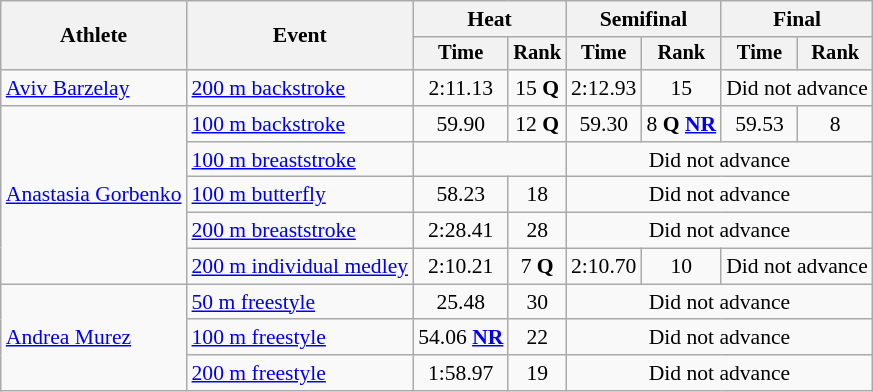<table class=wikitable style=font-size:90%;text-align:center>
<tr>
<th rowspan=2>Athlete</th>
<th rowspan=2>Event</th>
<th colspan=2>Heat</th>
<th colspan=2>Semifinal</th>
<th colspan=2>Final</th>
</tr>
<tr style=font-size:95%>
<th>Time</th>
<th>Rank</th>
<th>Time</th>
<th>Rank</th>
<th>Time</th>
<th>Rank</th>
</tr>
<tr>
<td align=left><a href='#'>Aviv Barzelay</a></td>
<td align=left><a href='#'>200 m backstroke</a></td>
<td>2:11.13</td>
<td>15 <strong>Q</strong></td>
<td>2:12.93</td>
<td>15</td>
<td colspan=2>Did not advance</td>
</tr>
<tr>
<td align=left rowspan=5><a href='#'>Anastasia Gorbenko</a></td>
<td align=left><a href='#'>100 m backstroke</a></td>
<td>59.90</td>
<td>12 <strong>Q</strong></td>
<td>59.30</td>
<td>8 <strong>Q</strong> <strong><a href='#'>NR</a></strong></td>
<td>59.53</td>
<td>8</td>
</tr>
<tr>
<td align=left><a href='#'>100 m breaststroke</a></td>
<td colspan=2></td>
<td colspan=4>Did not advance</td>
</tr>
<tr>
<td align=left><a href='#'>100 m butterfly</a></td>
<td>58.23</td>
<td>18</td>
<td colspan=4>Did not advance</td>
</tr>
<tr>
<td align=left><a href='#'>200 m breaststroke</a></td>
<td>2:28.41</td>
<td>28</td>
<td colspan=4>Did not advance</td>
</tr>
<tr>
<td align=left><a href='#'>200 m individual medley</a></td>
<td>2:10.21</td>
<td>7 <strong>Q</strong></td>
<td>2:10.70</td>
<td>10</td>
<td colspan=2>Did not advance</td>
</tr>
<tr>
<td align=left rowspan=3><a href='#'>Andrea Murez</a></td>
<td align=left><a href='#'>50 m freestyle</a></td>
<td>25.48</td>
<td>30</td>
<td colspan=4>Did not advance</td>
</tr>
<tr>
<td align=left><a href='#'>100 m freestyle</a></td>
<td>54.06 <strong><a href='#'>NR</a></strong></td>
<td>22</td>
<td colspan=4>Did not advance</td>
</tr>
<tr>
<td align=left><a href='#'>200 m freestyle</a></td>
<td>1:58.97</td>
<td>19</td>
<td colspan=4>Did not advance</td>
</tr>
</table>
